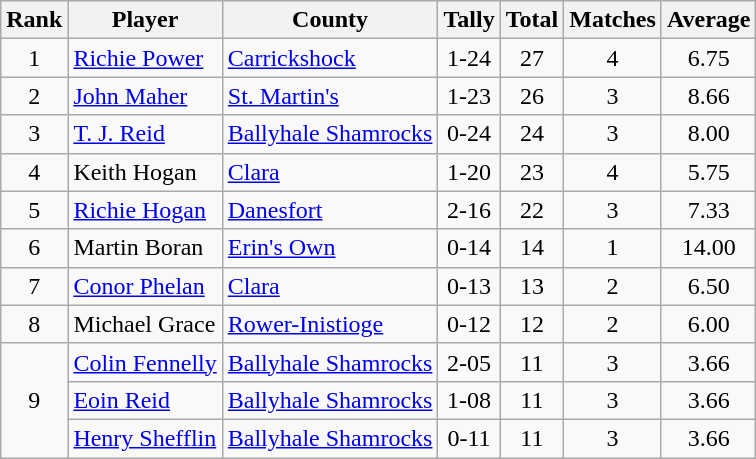<table class="wikitable">
<tr>
<th>Rank</th>
<th>Player</th>
<th>County</th>
<th>Tally</th>
<th>Total</th>
<th>Matches</th>
<th>Average</th>
</tr>
<tr>
<td rowspan=1 align=center>1</td>
<td><a href='#'>Richie Power</a></td>
<td><a href='#'>Carrickshock</a></td>
<td align=center>1-24</td>
<td align=center>27</td>
<td align=center>4</td>
<td align=center>6.75</td>
</tr>
<tr>
<td rowspan=1 align=center>2</td>
<td><a href='#'>John Maher</a></td>
<td><a href='#'>St. Martin's</a></td>
<td align=center>1-23</td>
<td align=center>26</td>
<td align=center>3</td>
<td align=center>8.66</td>
</tr>
<tr>
<td rowspan=1 align=center>3</td>
<td><a href='#'>T. J. Reid</a></td>
<td><a href='#'>Ballyhale Shamrocks</a></td>
<td align=center>0-24</td>
<td align=center>24</td>
<td align=center>3</td>
<td align=center>8.00</td>
</tr>
<tr>
<td rowspan=1 align=center>4</td>
<td>Keith Hogan</td>
<td><a href='#'>Clara</a></td>
<td align=center>1-20</td>
<td align=center>23</td>
<td align=center>4</td>
<td align=center>5.75</td>
</tr>
<tr>
<td rowspan=1 align=center>5</td>
<td><a href='#'>Richie Hogan</a></td>
<td><a href='#'>Danesfort</a></td>
<td align=center>2-16</td>
<td align=center>22</td>
<td align=center>3</td>
<td align=center>7.33</td>
</tr>
<tr>
<td rowspan=1 align=center>6</td>
<td>Martin Boran</td>
<td><a href='#'>Erin's Own</a></td>
<td align=center>0-14</td>
<td align=center>14</td>
<td align=center>1</td>
<td align=center>14.00</td>
</tr>
<tr>
<td rowspan=1 align=center>7</td>
<td><a href='#'>Conor Phelan</a></td>
<td><a href='#'>Clara</a></td>
<td align=center>0-13</td>
<td align=center>13</td>
<td align=center>2</td>
<td align=center>6.50</td>
</tr>
<tr>
<td rowspan=1 align=center>8</td>
<td>Michael Grace</td>
<td><a href='#'>Rower-Inistioge</a></td>
<td align=center>0-12</td>
<td align=center>12</td>
<td align=center>2</td>
<td align=center>6.00</td>
</tr>
<tr>
<td rowspan=3 align=center>9</td>
<td><a href='#'>Colin Fennelly</a></td>
<td><a href='#'>Ballyhale Shamrocks</a></td>
<td align=center>2-05</td>
<td align=center>11</td>
<td align=center>3</td>
<td align=center>3.66</td>
</tr>
<tr>
<td><a href='#'>Eoin Reid</a></td>
<td><a href='#'>Ballyhale Shamrocks</a></td>
<td align=center>1-08</td>
<td align=center>11</td>
<td align=center>3</td>
<td align=center>3.66</td>
</tr>
<tr>
<td><a href='#'>Henry Shefflin</a></td>
<td><a href='#'>Ballyhale Shamrocks</a></td>
<td align=center>0-11</td>
<td align=center>11</td>
<td align=center>3</td>
<td align=center>3.66</td>
</tr>
</table>
